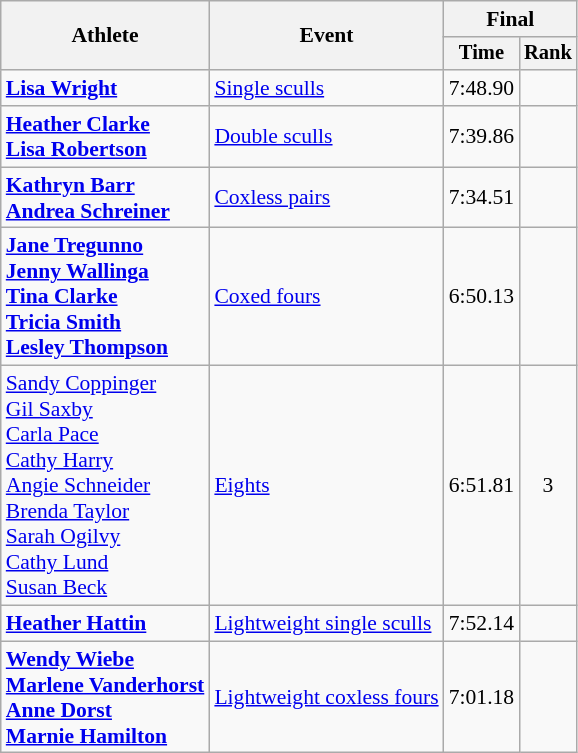<table class="wikitable" style="font-size:90%">
<tr>
<th rowspan="2">Athlete</th>
<th rowspan="2">Event</th>
<th colspan="2">Final</th>
</tr>
<tr style="font-size:95%">
<th>Time</th>
<th>Rank</th>
</tr>
<tr align=center>
<td align=left><strong><a href='#'>Lisa Wright</a></strong></td>
<td align=left><a href='#'>Single sculls</a></td>
<td>7:48.90</td>
<td></td>
</tr>
<tr align=center>
<td align=left><strong><a href='#'>Heather Clarke</a></strong><br><strong><a href='#'>Lisa Robertson</a></strong></td>
<td align=left><a href='#'>Double sculls</a></td>
<td>7:39.86</td>
<td></td>
</tr>
<tr align=center>
<td align=left><strong><a href='#'>Kathryn Barr</a></strong><br><strong><a href='#'>Andrea Schreiner</a></strong></td>
<td align=left><a href='#'>Coxless pairs</a></td>
<td>7:34.51</td>
<td></td>
</tr>
<tr align=center>
<td align=left><strong><a href='#'>Jane Tregunno</a></strong><br><strong><a href='#'>Jenny Wallinga</a></strong><br><strong><a href='#'>Tina Clarke</a></strong><br><strong><a href='#'>Tricia Smith</a></strong><br><strong><a href='#'>Lesley Thompson</a></strong></td>
<td align=left><a href='#'>Coxed fours</a></td>
<td>6:50.13</td>
<td></td>
</tr>
<tr align=center>
<td align=left><a href='#'>Sandy Coppinger</a><br><a href='#'>Gil Saxby</a><br><a href='#'>Carla Pace</a><br><a href='#'>Cathy Harry</a><br><a href='#'>Angie Schneider</a><br><a href='#'>Brenda Taylor</a><br><a href='#'>Sarah Ogilvy</a><br><a href='#'>Cathy Lund</a><br><a href='#'>Susan Beck</a></td>
<td align=left><a href='#'>Eights</a></td>
<td>6:51.81</td>
<td>3</td>
</tr>
<tr align=center>
<td align=left><strong><a href='#'>Heather Hattin</a></strong></td>
<td align=left><a href='#'>Lightweight single sculls</a></td>
<td>7:52.14</td>
<td></td>
</tr>
<tr align=center>
<td align=left><strong><a href='#'>Wendy Wiebe</a></strong><br><strong><a href='#'>Marlene Vanderhorst</a></strong><br><strong><a href='#'>Anne Dorst</a></strong><br><strong><a href='#'>Marnie Hamilton</a></strong></td>
<td align=left><a href='#'>Lightweight coxless fours</a></td>
<td>7:01.18</td>
<td></td>
</tr>
</table>
